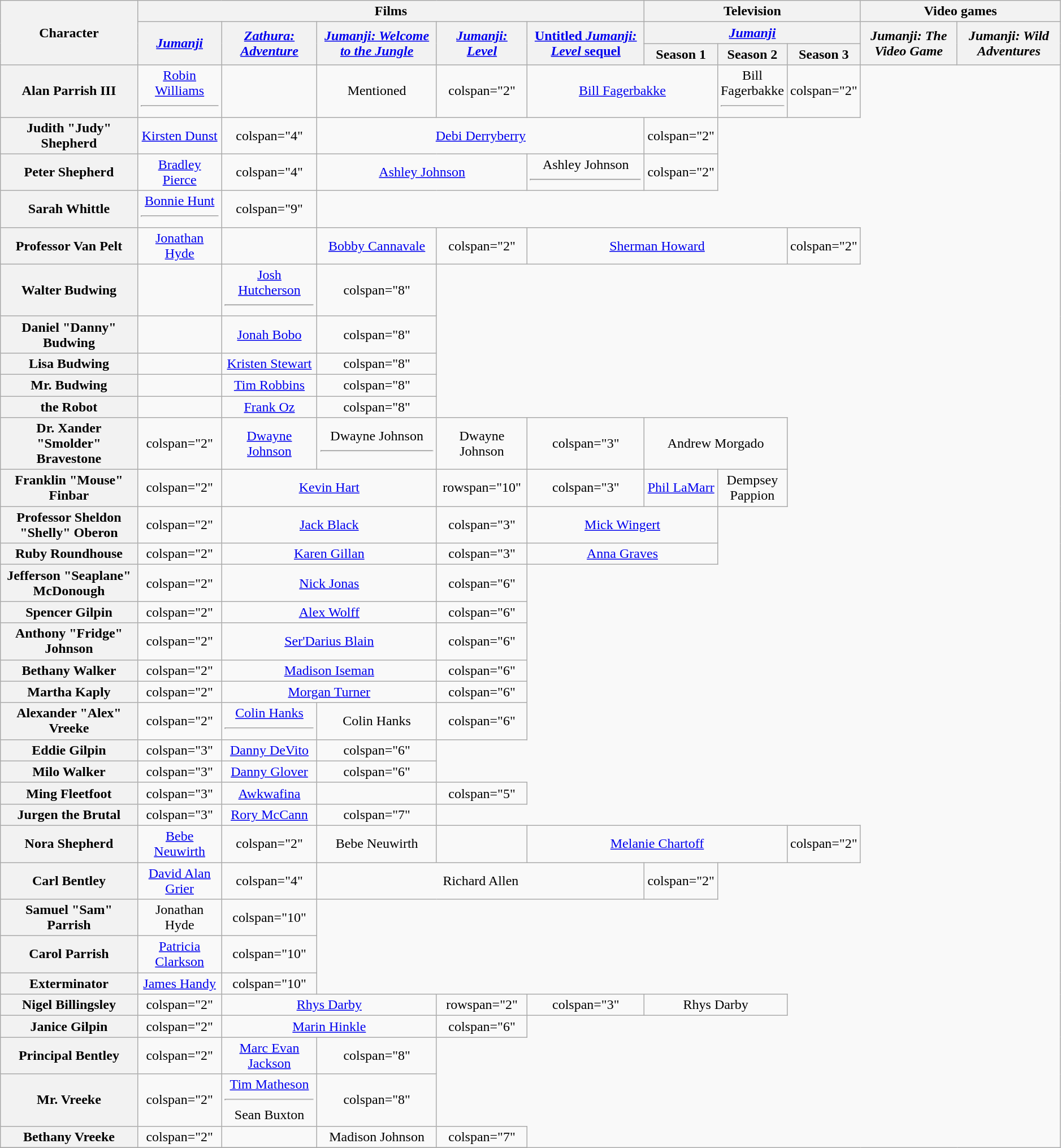<table class="wikitable" style="text-align:center; width:99%">
<tr>
<th rowspan="3">Character</th>
<th colspan="5" style="text-align:center;">Films</th>
<th colspan="3" style="text-align:center;">Television</th>
<th colspan="2" style="text-align:center">Video games</th>
</tr>
<tr>
<th rowspan="2" style="text-align:center"><em><a href='#'>Jumanji</a></em></th>
<th rowspan="2" style="text-align:center"><em><a href='#'>Zathura:  Adventure</a></em></th>
<th rowspan="2" style="text-align:center"><em><a href='#'>Jumanji: Welcome to the Jungle</a></em></th>
<th rowspan="2" style="text-align:center"><em><a href='#'>Jumanji:  Level</a></em></th>
<th rowspan="2" style="text-align:center"><a href='#'>Untitled <em>Jumanji:  Level</em> sequel</a></th>
<th colspan="3" style="text-align:center"><em><a href='#'>Jumanji</a></em></th>
<th rowspan="2" style="text-align:center"><em>Jumanji: The Video Game</em></th>
<th rowspan="2" style="text-align:center"><em>Jumanji: Wild Adventures</em></th>
</tr>
<tr>
<th style="text-align:center; width:6.5%">Season 1</th>
<th style="text-align:center; width:6.5%">Season 2</th>
<th>Season 3</th>
</tr>
<tr>
<th>Alan Parrish III</th>
<td><a href='#'>Robin Williams</a><hr></td>
<td></td>
<td>Mentioned</td>
<td>colspan="2" </td>
<td colspan="2"><a href='#'>Bill Fagerbakke</a></td>
<td>Bill Fagerbakke<hr></td>
<td>colspan="2" </td>
</tr>
<tr>
<th>Judith "Judy" Shepherd</th>
<td><a href='#'>Kirsten Dunst</a></td>
<td>colspan="4" </td>
<td colspan="3"><a href='#'>Debi Derryberry</a></td>
<td>colspan="2" </td>
</tr>
<tr>
<th>Peter Shepherd</th>
<td><a href='#'>Bradley Pierce</a></td>
<td>colspan="4" </td>
<td colspan="2"><a href='#'>Ashley Johnson</a></td>
<td>Ashley Johnson<hr></td>
<td>colspan="2" </td>
</tr>
<tr>
<th>Sarah Whittle</th>
<td><a href='#'>Bonnie Hunt</a><hr></td>
<td>colspan="9" </td>
</tr>
<tr>
<th>Professor Van Pelt</th>
<td><a href='#'>Jonathan Hyde</a></td>
<td></td>
<td><a href='#'>Bobby Cannavale</a></td>
<td>colspan="2" </td>
<td colspan="3"><a href='#'>Sherman Howard</a></td>
<td>colspan="2" </td>
</tr>
<tr>
<th>Walter Budwing<br></th>
<td></td>
<td><a href='#'>Josh Hutcherson</a><hr></td>
<td>colspan="8" </td>
</tr>
<tr>
<th>Daniel "Danny" Budwing</th>
<td></td>
<td><a href='#'>Jonah Bobo</a></td>
<td>colspan="8" </td>
</tr>
<tr>
<th>Lisa Budwing</th>
<td></td>
<td><a href='#'>Kristen Stewart</a></td>
<td>colspan="8" </td>
</tr>
<tr>
<th>Mr. Budwing</th>
<td></td>
<td><a href='#'>Tim Robbins</a></td>
<td>colspan="8" </td>
</tr>
<tr>
<th>the Robot</th>
<td></td>
<td><a href='#'>Frank Oz</a></td>
<td>colspan="8" </td>
</tr>
<tr>
<th>Dr. Xander "Smolder" Bravestone</th>
<td>colspan="2" </td>
<td><a href='#'>Dwayne Johnson</a></td>
<td>Dwayne Johnson<hr></td>
<td>Dwayne Johnson</td>
<td>colspan="3" </td>
<td colspan="2">Andrew Morgado</td>
</tr>
<tr>
<th>Franklin "Mouse" Finbar</th>
<td>colspan="2" </td>
<td colspan="2"><a href='#'>Kevin Hart</a></td>
<td>rowspan="10" </td>
<td>colspan="3" </td>
<td><a href='#'>Phil LaMarr</a></td>
<td>Dempsey Pappion</td>
</tr>
<tr>
<th>Professor Sheldon "Shelly" Oberon</th>
<td>colspan="2" </td>
<td colspan="2"><a href='#'>Jack Black</a></td>
<td>colspan="3" </td>
<td colspan="2"><a href='#'>Mick Wingert</a></td>
</tr>
<tr>
<th>Ruby Roundhouse<br></th>
<td>colspan="2" </td>
<td colspan="2"><a href='#'>Karen Gillan</a></td>
<td>colspan="3" </td>
<td colspan="2"><a href='#'>Anna Graves</a></td>
</tr>
<tr>
<th>Jefferson "Seaplane" McDonough</th>
<td>colspan="2" </td>
<td colspan="2"><a href='#'>Nick Jonas</a></td>
<td>colspan="6" </td>
</tr>
<tr>
<th>Spencer Gilpin</th>
<td>colspan="2" </td>
<td colspan="2"><a href='#'>Alex Wolff</a></td>
<td>colspan="6" </td>
</tr>
<tr>
<th>Anthony "Fridge" Johnson</th>
<td>colspan="2" </td>
<td colspan="2"><a href='#'>Ser'Darius Blain</a></td>
<td>colspan="6" </td>
</tr>
<tr>
<th>Bethany Walker</th>
<td>colspan="2" </td>
<td colspan="2"><a href='#'>Madison Iseman</a></td>
<td>colspan="6" </td>
</tr>
<tr>
<th>Martha Kaply</th>
<td>colspan="2" </td>
<td colspan="2"><a href='#'>Morgan Turner</a></td>
<td>colspan="6" </td>
</tr>
<tr>
<th>Alexander "Alex" Vreeke</th>
<td>colspan="2" </td>
<td><a href='#'>Colin Hanks</a><hr></td>
<td>Colin Hanks</td>
<td>colspan="6" </td>
</tr>
<tr>
<th>Eddie Gilpin</th>
<td>colspan="3" </td>
<td><a href='#'>Danny DeVito</a></td>
<td>colspan="6" </td>
</tr>
<tr>
<th>Milo Walker</th>
<td>colspan="3" </td>
<td><a href='#'>Danny Glover</a></td>
<td>colspan="6" </td>
</tr>
<tr>
<th>Ming Fleetfoot</th>
<td>colspan="3" </td>
<td><a href='#'>Awkwafina</a></td>
<td></td>
<td>colspan="5" </td>
</tr>
<tr>
<th>Jurgen the Brutal</th>
<td>colspan="3" </td>
<td><a href='#'>Rory McCann</a></td>
<td>colspan="7" </td>
</tr>
<tr>
<th>Nora Shepherd</th>
<td><a href='#'>Bebe Neuwirth</a></td>
<td>colspan="2" </td>
<td>Bebe Neuwirth</td>
<td></td>
<td colspan="3"><a href='#'>Melanie Chartoff</a></td>
<td>colspan="2" </td>
</tr>
<tr>
<th>Carl Bentley</th>
<td><a href='#'>David Alan Grier</a></td>
<td>colspan="4" </td>
<td colspan="3">Richard Allen</td>
<td>colspan="2" </td>
</tr>
<tr>
<th>Samuel "Sam" Parrish</th>
<td>Jonathan Hyde</td>
<td>colspan="10" </td>
</tr>
<tr>
<th>Carol Parrish</th>
<td><a href='#'>Patricia Clarkson</a></td>
<td>colspan="10" </td>
</tr>
<tr>
<th>Exterminator</th>
<td><a href='#'>James Handy</a></td>
<td>colspan="10" </td>
</tr>
<tr>
<th>Nigel Billingsley</th>
<td>colspan="2" </td>
<td colspan="2"><a href='#'>Rhys Darby</a></td>
<td>rowspan="2" </td>
<td>colspan="3" </td>
<td colspan="2">Rhys Darby</td>
</tr>
<tr>
<th>Janice Gilpin</th>
<td>colspan="2" </td>
<td colspan="2"><a href='#'>Marin Hinkle</a></td>
<td>colspan="6" </td>
</tr>
<tr>
<th>Principal Bentley</th>
<td>colspan="2" </td>
<td colspan="1"><a href='#'>Marc Evan Jackson</a></td>
<td>colspan="8" </td>
</tr>
<tr>
<th>Mr. Vreeke</th>
<td>colspan="2" </td>
<td><a href='#'>Tim Matheson</a><hr>Sean Buxton</td>
<td>colspan="8" </td>
</tr>
<tr>
<th>Bethany Vreeke</th>
<td>colspan="2" </td>
<td></td>
<td>Madison Johnson</td>
<td>colspan="7" </td>
</tr>
<tr>
</tr>
</table>
